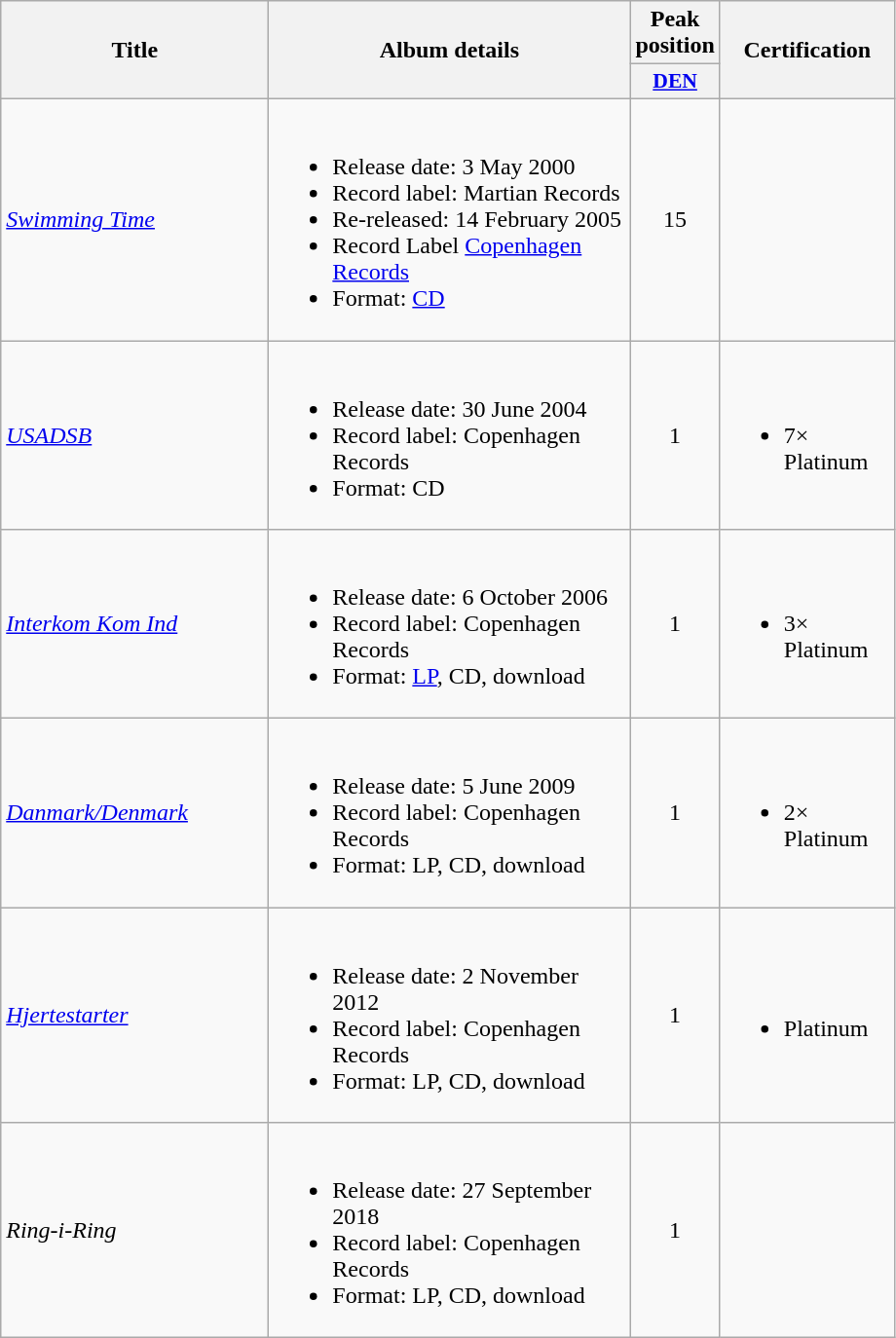<table class="wikitable plainrowheaders" style="text-align:left;" border="1">
<tr>
<th scope="col" rowspan="2" style="width:11em;">Title</th>
<th scope="col" rowspan="2" style="width:15em;">Album details</th>
<th scope="col" colspan="1">Peak position</th>
<th scope="col" rowspan="2" style="width:7em;">Certification</th>
</tr>
<tr>
<th scope="col" style="width:3em;font-size:90%;"><a href='#'>DEN</a><br></th>
</tr>
<tr>
<td><em><a href='#'>Swimming Time</a></em></td>
<td><br><ul><li>Release date: 3 May 2000</li><li>Record label: Martian Records</li><li>Re-released: 14 February 2005</li><li>Record Label <a href='#'>Copenhagen Records</a></li><li>Format: <a href='#'>CD</a></li></ul></td>
<td style="text-align:center;">15</td>
<td></td>
</tr>
<tr>
<td><em><a href='#'>USADSB</a></em></td>
<td><br><ul><li>Release date: 30 June 2004</li><li>Record label: Copenhagen Records</li><li>Format: CD</li></ul></td>
<td style="text-align:center;">1</td>
<td><br><ul><li>7× Platinum</li></ul></td>
</tr>
<tr>
<td><em><a href='#'>Interkom Kom Ind</a></em></td>
<td><br><ul><li>Release date: 6 October 2006</li><li>Record label: Copenhagen Records</li><li>Format: <a href='#'>LP</a>, CD, download</li></ul></td>
<td style="text-align:center;">1</td>
<td><br><ul><li>3× Platinum</li></ul></td>
</tr>
<tr>
<td><em><a href='#'>Danmark/Denmark</a></em></td>
<td><br><ul><li>Release date: 5 June 2009</li><li>Record label: Copenhagen Records</li><li>Format: LP, CD, download</li></ul></td>
<td style="text-align:center;">1</td>
<td><br><ul><li>2× Platinum</li></ul></td>
</tr>
<tr>
<td><em><a href='#'>Hjertestarter</a></em></td>
<td><br><ul><li>Release date: 2 November 2012</li><li>Record label: Copenhagen Records</li><li>Format: LP, CD, download</li></ul></td>
<td style="text-align:center;">1</td>
<td><br><ul><li>Platinum</li></ul></td>
</tr>
<tr>
<td><em>Ring-i-Ring</em></td>
<td><br><ul><li>Release date: 27 September 2018</li><li>Record label: Copenhagen Records</li><li>Format: LP, CD, download</li></ul></td>
<td style="text-align:center;">1<br></td>
<td></td>
</tr>
</table>
